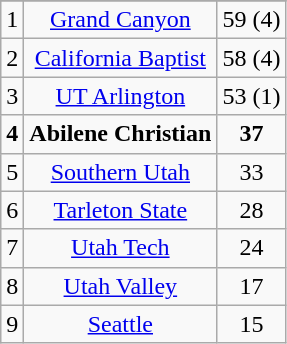<table class="wikitable" border="1">
<tr align=center>
</tr>
<tr align="center">
<td>1</td>
<td><a href='#'>Grand Canyon</a></td>
<td>59 (4)</td>
</tr>
<tr align="center">
<td>2</td>
<td><a href='#'>California Baptist</a></td>
<td>58 (4)</td>
</tr>
<tr align="center">
<td>3</td>
<td><a href='#'>UT Arlington</a></td>
<td>53 (1)</td>
</tr>
<tr align="center">
<td><strong>4</strong></td>
<td><strong>Abilene Christian</strong></td>
<td><strong>37</strong></td>
</tr>
<tr align="center">
<td>5</td>
<td><a href='#'>Southern Utah</a></td>
<td>33</td>
</tr>
<tr align="center">
<td>6</td>
<td><a href='#'>Tarleton State</a></td>
<td>28</td>
</tr>
<tr align="center">
<td>7</td>
<td><a href='#'>Utah Tech</a></td>
<td>24</td>
</tr>
<tr align="center">
<td>8</td>
<td><a href='#'>Utah Valley</a></td>
<td>17</td>
</tr>
<tr align="center">
<td>9</td>
<td><a href='#'>Seattle</a></td>
<td>15</td>
</tr>
</table>
